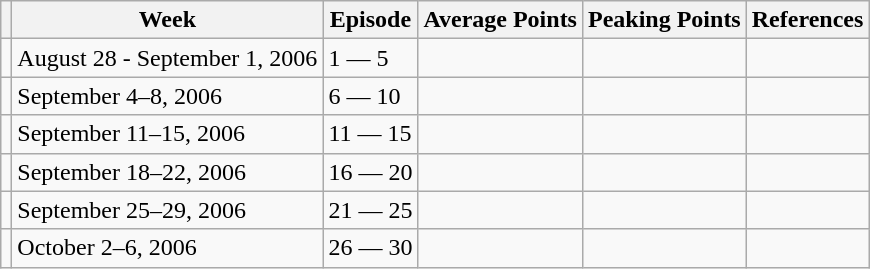<table class="wikitable">
<tr>
<th></th>
<th>Week</th>
<th>Episode</th>
<th>Average Points</th>
<th>Peaking Points</th>
<th>References</th>
</tr>
<tr>
<td></td>
<td>August 28 - September 1, 2006</td>
<td>1 — 5</td>
<td></td>
<td></td>
<td></td>
</tr>
<tr>
<td></td>
<td>September 4–8, 2006</td>
<td>6 — 10</td>
<td></td>
<td></td>
<td></td>
</tr>
<tr>
<td></td>
<td>September 11–15, 2006</td>
<td>11 — 15</td>
<td></td>
<td></td>
<td></td>
</tr>
<tr>
<td></td>
<td>September 18–22, 2006</td>
<td>16 — 20</td>
<td></td>
<td></td>
<td></td>
</tr>
<tr>
<td></td>
<td>September 25–29, 2006</td>
<td>21 — 25</td>
<td></td>
<td></td>
<td></td>
</tr>
<tr>
<td></td>
<td>October 2–6, 2006</td>
<td>26 — 30</td>
<td></td>
<td></td>
<td></td>
</tr>
</table>
